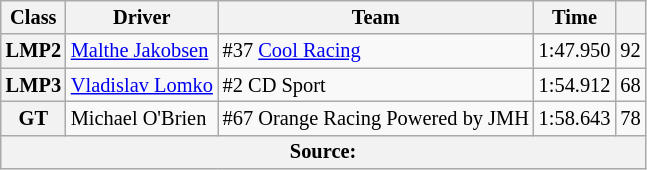<table class="wikitable" style="font-size:85%;">
<tr>
<th>Class</th>
<th>Driver</th>
<th>Team</th>
<th>Time</th>
<th></th>
</tr>
<tr>
<th>LMP2</th>
<td> <a href='#'>Malthe Jakobsen</a></td>
<td> #37 <a href='#'>Cool Racing</a></td>
<td>1:47.950</td>
<td align="center">92</td>
</tr>
<tr>
<th>LMP3</th>
<td> <a href='#'>Vladislav Lomko</a></td>
<td> #2 CD Sport</td>
<td>1:54.912</td>
<td align="center">68</td>
</tr>
<tr>
<th>GT</th>
<td> Michael O'Brien</td>
<td> #67 Orange Racing Powered by JMH</td>
<td>1:58.643</td>
<td align="center">78</td>
</tr>
<tr>
<th colspan="5">Source:</th>
</tr>
</table>
